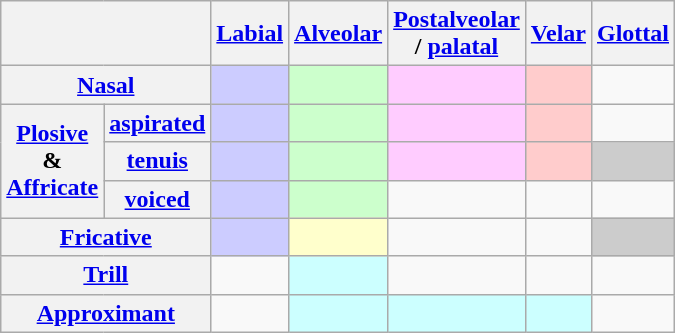<table class="wikitable" style="text-align:center;">
<tr>
<th colspan="2"></th>
<th><a href='#'>Labial</a></th>
<th><a href='#'>Alveolar</a></th>
<th><a href='#'>Postalveolar</a><br>/ <a href='#'>palatal</a></th>
<th><a href='#'>Velar</a></th>
<th><a href='#'>Glottal</a></th>
</tr>
<tr>
<th colspan="2"><a href='#'>Nasal</a></th>
<td style="background: #ccf;"></td>
<td style="background: #cfc;"></td>
<td style="background: #fcf;"></td>
<td style="background: #fcc;"></td>
<td></td>
</tr>
<tr>
<th rowspan="3"><a href='#'>Plosive</a><br>&<br><a href='#'>Affricate</a></th>
<th><a href='#'>aspirated</a></th>
<td style="background: #ccf;"></td>
<td style="background: #cfc;"></td>
<td style="background: #fcf;"></td>
<td style="background: #fcc;"></td>
<td></td>
</tr>
<tr>
<th><a href='#'>tenuis</a></th>
<td style="background: #ccf;"></td>
<td style="background: #cfc;"></td>
<td style="background: #fcf;"></td>
<td style="background: #fcc;"></td>
<td style="background: #ccc;"></td>
</tr>
<tr>
<th><a href='#'>voiced</a></th>
<td style="background: #ccf;"></td>
<td style="background: #cfc;"></td>
<td></td>
<td></td>
<td></td>
</tr>
<tr>
<th colspan="2"><a href='#'>Fricative</a></th>
<td style="background: #ccf;"></td>
<td style="background: #ffc;"></td>
<td></td>
<td></td>
<td style="background: #ccc;"></td>
</tr>
<tr>
<th colspan="2"><a href='#'>Trill</a></th>
<td></td>
<td style="background: #cff;"></td>
<td></td>
<td></td>
<td></td>
</tr>
<tr>
<th colspan="2"><a href='#'>Approximant</a></th>
<td></td>
<td style="background: #cff;"></td>
<td style="background: #cff;"></td>
<td style="background: #cff;"></td>
<td></td>
</tr>
</table>
